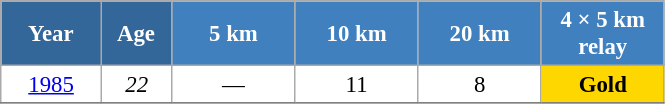<table class="wikitable" style="font-size:95%; text-align:center; border:grey solid 1px; border-collapse:collapse; background:#ffffff;">
<tr>
<th style="background-color:#369; color:white; width:60px;"> Year </th>
<th style="background-color:#369; color:white; width:40px;"> Age </th>
<th style="background-color:#4180be; color:white; width:75px;"> 5 km </th>
<th style="background-color:#4180be; color:white; width:75px;"> 10 km </th>
<th style="background-color:#4180be; color:white; width:75px;"> 20 km </th>
<th style="background-color:#4180be; color:white; width:75px;"> 4 × 5 km <br> relay </th>
</tr>
<tr>
<td><a href='#'>1985</a></td>
<td><em>22</em></td>
<td>—</td>
<td>11</td>
<td>8</td>
<td style="background:gold;"><strong>Gold</strong></td>
</tr>
<tr>
</tr>
</table>
